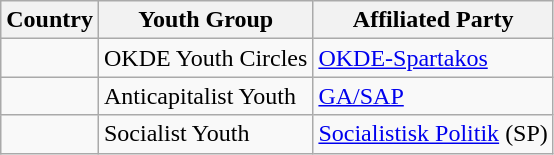<table class="wikitable">
<tr>
<th>Country</th>
<th>Youth Group</th>
<th>Affiliated Party</th>
</tr>
<tr>
<td></td>
<td>OKDE Youth Circles</td>
<td><a href='#'>OKDE-Spartakos</a></td>
</tr>
<tr>
<td></td>
<td>Anticapitalist Youth</td>
<td><a href='#'>GA/SAP</a></td>
</tr>
<tr>
<td></td>
<td>Socialist Youth</td>
<td><a href='#'>Socialistisk Politik</a> (SP)</td>
</tr>
</table>
